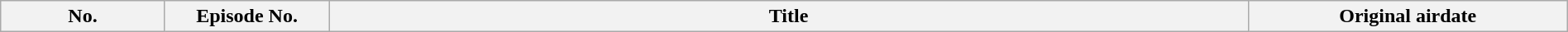<table class="wikitable plainrowheaders" style="width:100%; margin:auto;">
<tr>
<th width="125">No.</th>
<th width="125">Episode No.</th>
<th>Title</th>
<th width="250">Original airdate<br>




</th>
</tr>
</table>
